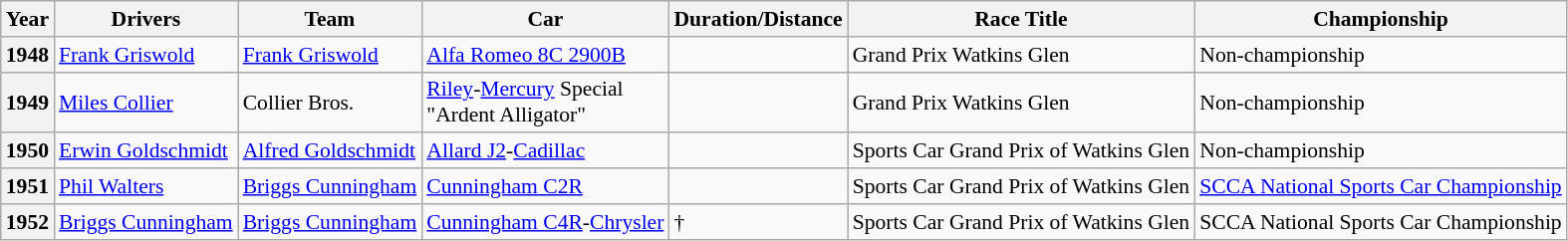<table class="wikitable" style="font-size: 90%;">
<tr>
<th>Year</th>
<th>Drivers</th>
<th>Team</th>
<th>Car</th>
<th>Duration/Distance</th>
<th>Race Title</th>
<th>Championship</th>
</tr>
<tr>
<th>1948</th>
<td> <a href='#'>Frank Griswold</a></td>
<td> <a href='#'>Frank Griswold</a></td>
<td><a href='#'>Alfa Romeo 8C 2900B</a></td>
<td></td>
<td>Grand Prix Watkins Glen</td>
<td>Non-championship</td>
</tr>
<tr>
<th>1949</th>
<td> <a href='#'>Miles Collier</a></td>
<td> Collier Bros.</td>
<td><a href='#'>Riley</a>-<a href='#'>Mercury</a> Special<br>"Ardent Alligator"</td>
<td></td>
<td>Grand Prix Watkins Glen</td>
<td>Non-championship</td>
</tr>
<tr>
<th>1950</th>
<td> <a href='#'>Erwin Goldschmidt</a></td>
<td> <a href='#'>Alfred Goldschmidt</a></td>
<td><a href='#'>Allard J2</a>-<a href='#'>Cadillac</a></td>
<td></td>
<td>Sports Car Grand Prix of Watkins Glen</td>
<td>Non-championship</td>
</tr>
<tr>
<th>1951</th>
<td> <a href='#'>Phil Walters</a></td>
<td> <a href='#'>Briggs Cunningham</a></td>
<td><a href='#'>Cunningham C2R</a></td>
<td></td>
<td>Sports Car Grand Prix of Watkins Glen</td>
<td><a href='#'>SCCA National Sports Car Championship</a></td>
</tr>
<tr>
<th>1952</th>
<td> <a href='#'>Briggs Cunningham</a></td>
<td> <a href='#'>Briggs Cunningham</a></td>
<td><a href='#'>Cunningham C4R</a>-<a href='#'>Chrysler</a></td>
<td>†</td>
<td>Sports Car Grand Prix of Watkins Glen</td>
<td>SCCA National Sports Car Championship</td>
</tr>
</table>
